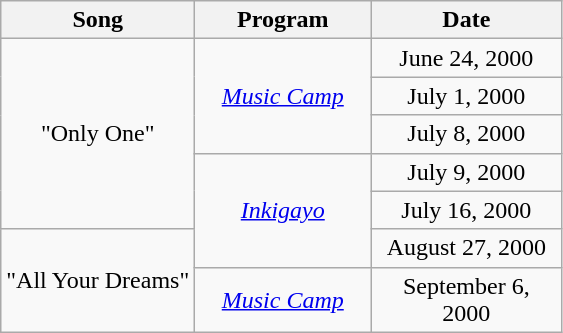<table class="wikitable sortable plainrowheaders" style="text-align:center">
<tr>
<th>Song</th>
<th width="110">Program</th>
<th width="120">Date</th>
</tr>
<tr>
<td rowspan="5">"Only One"</td>
<td rowspan="3"><em><a href='#'>Music Camp</a></em></td>
<td>June 24, 2000</td>
</tr>
<tr>
<td>July 1, 2000</td>
</tr>
<tr>
<td>July 8, 2000</td>
</tr>
<tr>
<td rowspan="3"><em><a href='#'>Inkigayo</a></em></td>
<td>July 9, 2000</td>
</tr>
<tr>
<td>July 16, 2000</td>
</tr>
<tr>
<td rowspan="2">"All Your Dreams"</td>
<td>August 27, 2000</td>
</tr>
<tr>
<td><em><a href='#'>Music Camp</a></em></td>
<td>September 6, 2000</td>
</tr>
</table>
